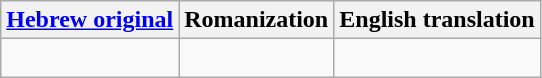<table class="wikitable">
<tr>
<th><a href='#'>Hebrew original</a></th>
<th>Romanization</th>
<th>English translation</th>
</tr>
<tr>
<td><br></td>
<td><br></td>
<td><br></td>
</tr>
</table>
